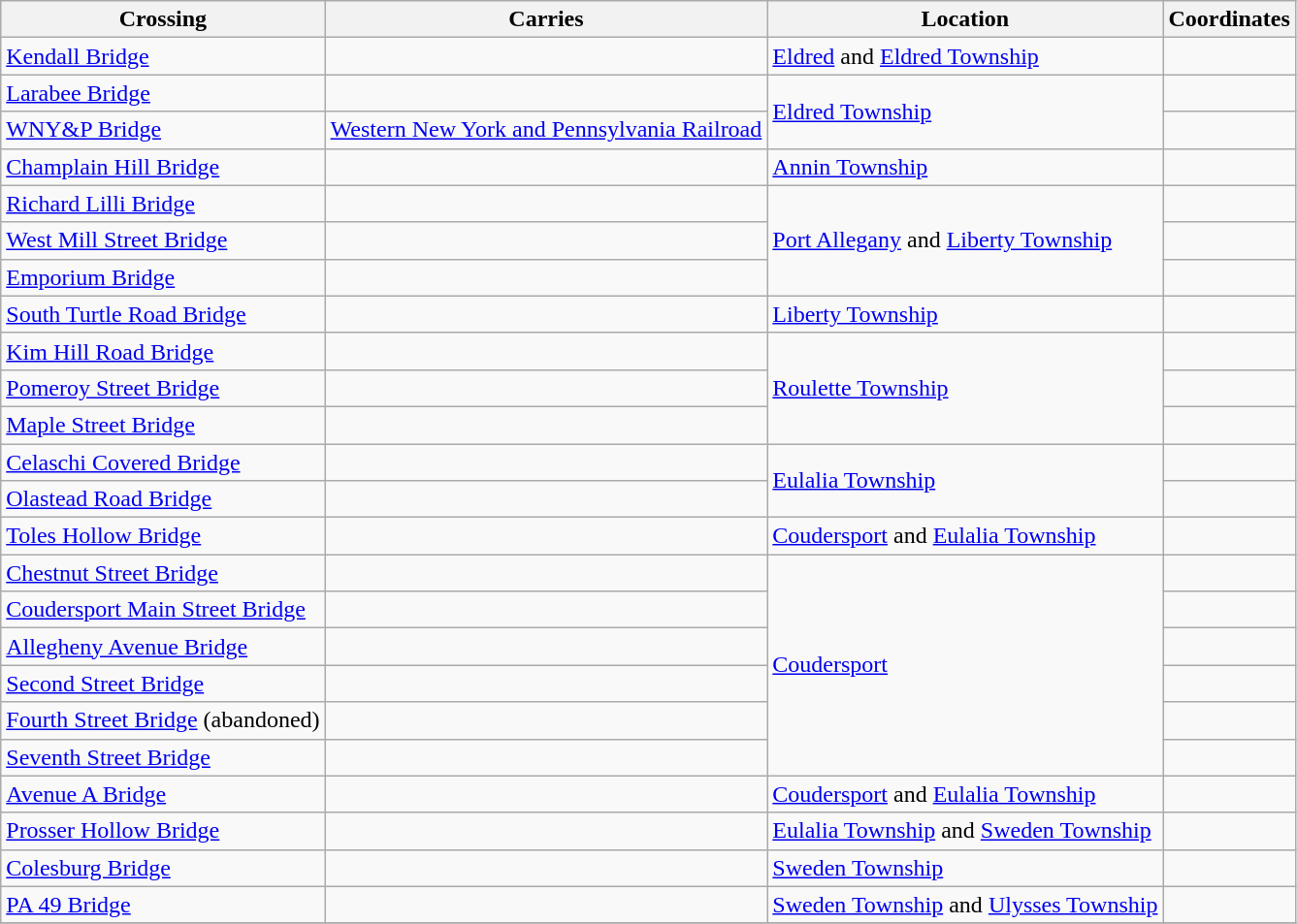<table class=wikitable>
<tr>
<th>Crossing</th>
<th>Carries</th>
<th>Location</th>
<th>Coordinates</th>
</tr>
<tr>
<td><a href='#'>Kendall Bridge</a></td>
<td></td>
<td><a href='#'>Eldred</a> and <a href='#'>Eldred Township</a></td>
<td></td>
</tr>
<tr>
<td><a href='#'>Larabee Bridge</a></td>
<td></td>
<td rowspan=2><a href='#'>Eldred Township</a></td>
<td></td>
</tr>
<tr>
<td><a href='#'>WNY&P Bridge</a></td>
<td><a href='#'>Western New York and Pennsylvania Railroad</a></td>
<td></td>
</tr>
<tr>
<td><a href='#'>Champlain Hill Bridge</a></td>
<td></td>
<td><a href='#'>Annin Township</a></td>
<td></td>
</tr>
<tr>
<td><a href='#'>Richard Lilli Bridge</a></td>
<td></td>
<td rowspan=3><a href='#'>Port Allegany</a> and <a href='#'>Liberty Township</a></td>
<td></td>
</tr>
<tr>
<td><a href='#'>West Mill Street Bridge</a></td>
<td></td>
<td></td>
</tr>
<tr>
<td><a href='#'>Emporium Bridge</a></td>
<td></td>
<td></td>
</tr>
<tr>
<td><a href='#'>South Turtle Road Bridge</a></td>
<td></td>
<td><a href='#'>Liberty Township</a></td>
<td></td>
</tr>
<tr>
<td><a href='#'>Kim Hill Road Bridge</a></td>
<td></td>
<td rowspan=3><a href='#'>Roulette Township</a></td>
<td></td>
</tr>
<tr>
<td><a href='#'>Pomeroy Street Bridge</a></td>
<td></td>
<td></td>
</tr>
<tr>
<td><a href='#'>Maple Street Bridge</a></td>
<td></td>
<td></td>
</tr>
<tr>
<td><a href='#'>Celaschi Covered Bridge</a></td>
<td></td>
<td rowspan=2><a href='#'>Eulalia Township</a></td>
<td></td>
</tr>
<tr>
<td><a href='#'>Olastead Road Bridge</a></td>
<td></td>
<td></td>
</tr>
<tr>
<td><a href='#'>Toles Hollow Bridge</a></td>
<td></td>
<td><a href='#'>Coudersport</a> and <a href='#'>Eulalia Township</a></td>
<td></td>
</tr>
<tr>
<td><a href='#'>Chestnut Street Bridge</a></td>
<td></td>
<td rowspan=6><a href='#'>Coudersport</a></td>
<td></td>
</tr>
<tr>
<td><a href='#'>Coudersport Main Street Bridge</a></td>
<td></td>
<td></td>
</tr>
<tr>
<td><a href='#'>Allegheny Avenue Bridge</a></td>
<td></td>
<td></td>
</tr>
<tr>
<td><a href='#'>Second Street Bridge</a></td>
<td></td>
<td></td>
</tr>
<tr>
<td><a href='#'>Fourth Street Bridge</a> (abandoned)</td>
<td></td>
<td></td>
</tr>
<tr>
<td><a href='#'>Seventh Street Bridge</a></td>
<td></td>
<td></td>
</tr>
<tr>
<td><a href='#'>Avenue A Bridge</a></td>
<td></td>
<td><a href='#'>Coudersport</a> and <a href='#'>Eulalia Township</a></td>
<td></td>
</tr>
<tr>
<td><a href='#'>Prosser Hollow Bridge</a></td>
<td></td>
<td><a href='#'>Eulalia Township</a> and <a href='#'>Sweden Township</a></td>
<td></td>
</tr>
<tr>
<td><a href='#'>Colesburg Bridge</a></td>
<td></td>
<td><a href='#'>Sweden Township</a></td>
<td></td>
</tr>
<tr>
<td><a href='#'>PA 49 Bridge</a></td>
<td></td>
<td><a href='#'>Sweden Township</a> and <a href='#'>Ulysses Township</a></td>
<td></td>
</tr>
<tr>
</tr>
</table>
